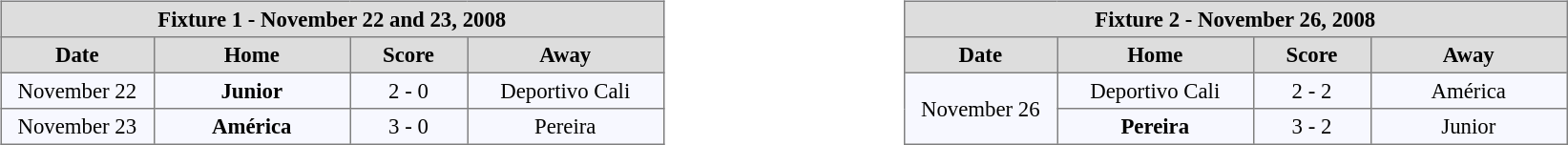<table width=100%>
<tr>
<td valign=top width=50% align=left><br><table align=center bgcolor="#f7f8ff" cellpadding="3" cellspacing="0" border="1" style="font-size: 95%; border: gray solid 1px; border-collapse: collapse;">
<tr align=center bgcolor=#DDDDDD style="color:black;">
<th colspan=4 align=center>Fixture 1 - November 22 and 23, 2008</th>
</tr>
<tr align=center bgcolor=#DDDDDD style="color:black;">
<th width="100">Date</th>
<th width="130">Home</th>
<th width="75">Score</th>
<th width="130">Away</th>
</tr>
<tr align=center>
<td rowspan="1" align=center>November 22</td>
<td><strong>Junior</strong></td>
<td>2 - 0</td>
<td>Deportivo Cali</td>
</tr>
<tr align=center>
<td rowspan="1" align=center>November 23</td>
<td><strong>América</strong></td>
<td>3 - 0</td>
<td>Pereira</td>
</tr>
</table>
</td>
<td valign=top width=50% align=left><br><table align=center bgcolor="#f7f8ff" cellpadding="3" cellspacing="0" border="1" style="font-size: 95%; border: gray solid 1px; border-collapse: collapse;">
<tr align=center bgcolor=#DDDDDD style="color:black;">
<th colspan=4 align=center>Fixture 2 - November 26, 2008</th>
</tr>
<tr align=center bgcolor=#DDDDDD style="color:black;">
<th width="100">Date</th>
<th width="130">Home</th>
<th width="75">Score</th>
<th width="130">Away</th>
</tr>
<tr align=center>
<td rowspan="2" align=center>November 26</td>
<td>Deportivo Cali</td>
<td>2 - 2</td>
<td>América</td>
</tr>
<tr align=center>
<td><strong>Pereira</strong></td>
<td>3 - 2</td>
<td>Junior</td>
</tr>
</table>
</td>
</tr>
</table>
